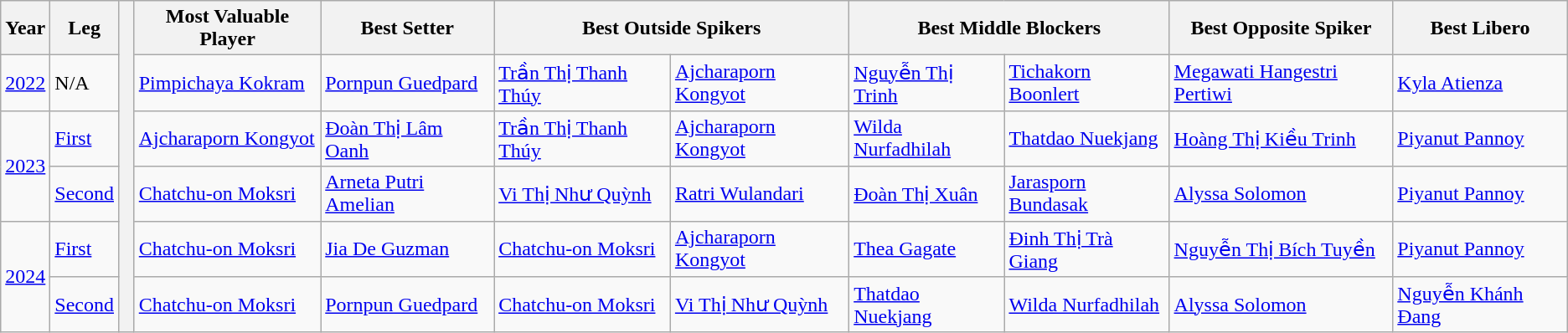<table class="wikitable">
<tr>
<th>Year</th>
<th>Leg</th>
<th width=1% rowspan=6 bgcolor=#ffffff></th>
<th>Most Valuable Player</th>
<th>Best Setter</th>
<th colspan=2>Best Outside Spikers</th>
<th colspan=2>Best Middle Blockers</th>
<th>Best Opposite Spiker</th>
<th>Best Libero</th>
</tr>
<tr>
<td align=center><a href='#'>2022</a></td>
<td align=left> N/A</td>
<td> <a href='#'>Pimpichaya Kokram</a></td>
<td> <a href='#'>Pornpun Guedpard</a></td>
<td> <a href='#'>Trần Thị Thanh Thúy</a></td>
<td> <a href='#'>Ajcharaporn Kongyot</a></td>
<td> <a href='#'>Nguyễn Thị Trinh</a></td>
<td> <a href='#'>Tichakorn Boonlert</a></td>
<td> <a href='#'>Megawati Hangestri Pertiwi</a></td>
<td> <a href='#'>Kyla Atienza</a></td>
</tr>
<tr>
<td align=center rowspan=2><a href='#'>2023</a></td>
<td align=left> <a href='#'>First</a></td>
<td> <a href='#'>Ajcharaporn Kongyot</a></td>
<td> <a href='#'>Đoàn Thị Lâm Oanh</a></td>
<td> <a href='#'>Trần Thị Thanh Thúy</a></td>
<td> <a href='#'>Ajcharaporn Kongyot</a></td>
<td> <a href='#'>Wilda Nurfadhilah</a></td>
<td> <a href='#'>Thatdao Nuekjang</a></td>
<td> <a href='#'>Hoàng Thị Kiều Trinh</a></td>
<td> <a href='#'>Piyanut Pannoy</a></td>
</tr>
<tr>
<td align=left> <a href='#'>Second</a></td>
<td> <a href='#'>Chatchu-on Moksri</a></td>
<td> <a href='#'>Arneta Putri Amelian</a></td>
<td> <a href='#'>Vi Thị Như Quỳnh</a></td>
<td> <a href='#'>Ratri Wulandari</a></td>
<td> <a href='#'>Đoàn Thị Xuân</a></td>
<td> <a href='#'>Jarasporn Bundasak</a></td>
<td> <a href='#'>Alyssa Solomon</a></td>
<td> <a href='#'>Piyanut Pannoy</a></td>
</tr>
<tr>
<td align=center rowspan=2><a href='#'>2024</a></td>
<td align=left> <a href='#'>First</a></td>
<td> <a href='#'>Chatchu-on Moksri</a></td>
<td> <a href='#'>Jia De Guzman</a></td>
<td> <a href='#'>Chatchu-on Moksri</a></td>
<td> <a href='#'>Ajcharaporn Kongyot</a></td>
<td> <a href='#'>Thea Gagate</a></td>
<td> <a href='#'>Đinh Thị Trà Giang</a></td>
<td> <a href='#'>Nguyễn Thị Bích Tuyền</a></td>
<td> <a href='#'>Piyanut Pannoy</a></td>
</tr>
<tr>
<td align=left> <a href='#'>Second</a></td>
<td> <a href='#'>Chatchu-on Moksri</a></td>
<td> <a href='#'>Pornpun Guedpard</a></td>
<td> <a href='#'>Chatchu-on Moksri</a></td>
<td> <a href='#'>Vi Thị Như Quỳnh</a></td>
<td> <a href='#'>Thatdao Nuekjang</a></td>
<td> <a href='#'>Wilda Nurfadhilah</a></td>
<td> <a href='#'>Alyssa Solomon</a></td>
<td> <a href='#'>Nguyễn Khánh Đang</a></td>
</tr>
</table>
